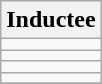<table class="wikitable">
<tr>
<th>Inductee</th>
</tr>
<tr>
<td></td>
</tr>
<tr>
<td></td>
</tr>
<tr>
<td></td>
</tr>
<tr>
<td></td>
</tr>
<tr>
</tr>
</table>
